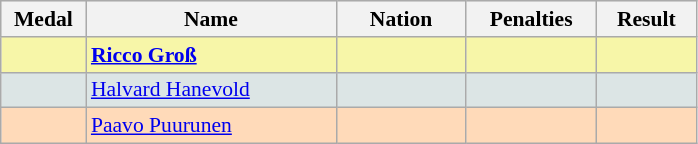<table class=wikitable style="border:1px solid #AAAAAA;font-size:90%">
<tr bgcolor="#E4E4E4">
<th style="border-bottom:1px solid #AAAAAA" width=50>Medal</th>
<th style="border-bottom:1px solid #AAAAAA" width=160>Name</th>
<th style="border-bottom:1px solid #AAAAAA" width=80>Nation</th>
<th style="border-bottom:1px solid #AAAAAA" width=80>Penalties</th>
<th style="border-bottom:1px solid #AAAAAA" width=60>Result</th>
</tr>
<tr bgcolor="#F7F6A8">
<td align="center"></td>
<td><strong><a href='#'>Ricco Groß</a></strong></td>
<td align="center"></td>
<td align="center"></td>
<td align="right"></td>
</tr>
<tr bgcolor="#DCE5E5">
<td align="center"></td>
<td><a href='#'>Halvard Hanevold</a></td>
<td align="center"></td>
<td align="center"></td>
<td align="right"></td>
</tr>
<tr bgcolor="#FFDAB9">
<td align="center"></td>
<td><a href='#'>Paavo Puurunen</a></td>
<td align="center"></td>
<td align="center"></td>
<td align="right"></td>
</tr>
</table>
